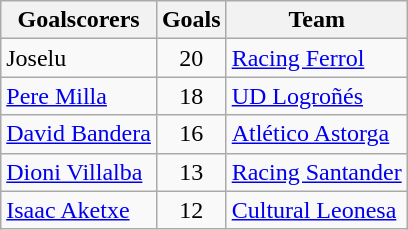<table class="wikitable sortable">
<tr>
<th>Goalscorers</th>
<th>Goals</th>
<th>Team</th>
</tr>
<tr>
<td> Joselu</td>
<td style="text-align:center;">20</td>
<td><a href='#'>Racing Ferrol</a></td>
</tr>
<tr>
<td> <a href='#'>Pere Milla</a></td>
<td style="text-align:center;">18</td>
<td><a href='#'>UD Logroñés</a></td>
</tr>
<tr>
<td> <a href='#'>David Bandera</a></td>
<td style="text-align:center;">16</td>
<td><a href='#'>Atlético Astorga</a></td>
</tr>
<tr>
<td> <a href='#'>Dioni Villalba</a></td>
<td style="text-align:center;">13</td>
<td><a href='#'>Racing Santander</a></td>
</tr>
<tr>
<td> <a href='#'>Isaac Aketxe</a></td>
<td style="text-align:center;">12</td>
<td><a href='#'>Cultural Leonesa</a></td>
</tr>
</table>
